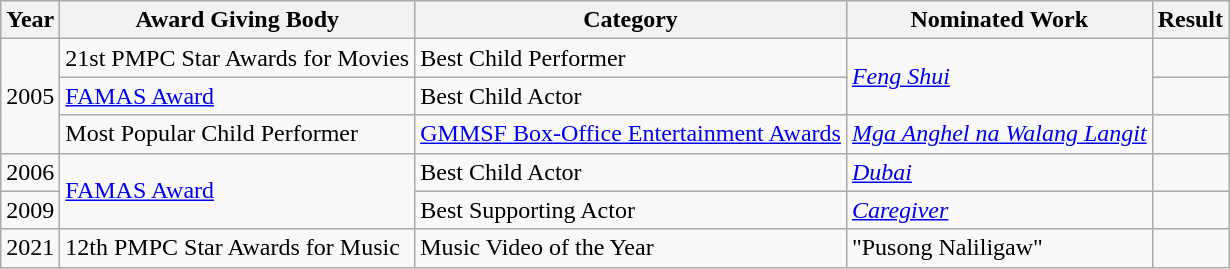<table class="wikitable">
<tr>
<th>Year</th>
<th>Award Giving Body</th>
<th>Category</th>
<th>Nominated Work</th>
<th>Result</th>
</tr>
<tr>
<td rowspan=3>2005</td>
<td>21st PMPC Star Awards for Movies</td>
<td>Best Child Performer</td>
<td rowspan=2><em><a href='#'>Feng Shui</a></em></td>
<td></td>
</tr>
<tr>
<td><a href='#'>FAMAS Award</a></td>
<td>Best Child Actor</td>
<td></td>
</tr>
<tr>
<td>Most Popular Child Performer</td>
<td><a href='#'>GMMSF Box-Office Entertainment Awards</a></td>
<td><em><a href='#'>Mga Anghel na Walang Langit</a></em></td>
<td></td>
</tr>
<tr>
<td>2006</td>
<td rowspan=2><a href='#'>FAMAS Award</a></td>
<td>Best Child Actor</td>
<td><em><a href='#'>Dubai</a></em></td>
<td></td>
</tr>
<tr>
<td>2009</td>
<td>Best Supporting Actor</td>
<td><em><a href='#'>Caregiver</a></em></td>
<td></td>
</tr>
<tr>
<td>2021</td>
<td>12th PMPC Star Awards for Music</td>
<td>Music Video of the Year</td>
<td>"Pusong Naliligaw"</td>
<td></td>
</tr>
</table>
